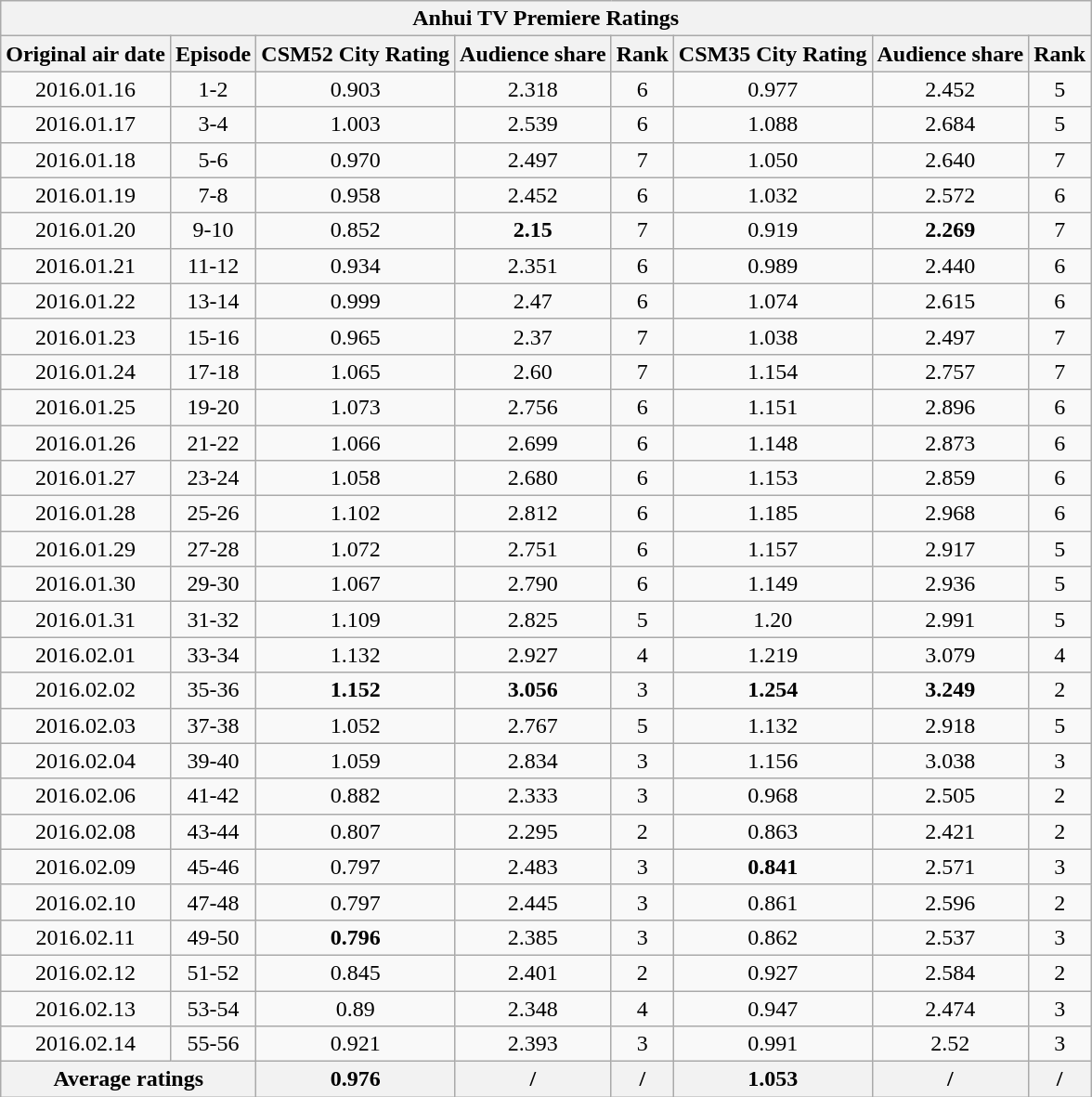<table class="wikitable sortable mw-collapsible jquery-tablesorter" style="text-align:center">
<tr>
<th colspan="8">Anhui TV Premiere Ratings</th>
</tr>
<tr>
<th>Original air date</th>
<th>Episode</th>
<th>CSM52 City Rating</th>
<th>Audience share</th>
<th>Rank</th>
<th>CSM35 City Rating</th>
<th>Audience share</th>
<th>Rank</th>
</tr>
<tr>
<td>2016.01.16</td>
<td>1-2</td>
<td>0.903</td>
<td>2.318</td>
<td>6</td>
<td>0.977</td>
<td>2.452</td>
<td>5</td>
</tr>
<tr>
<td>2016.01.17</td>
<td>3-4</td>
<td>1.003</td>
<td>2.539</td>
<td>6</td>
<td>1.088</td>
<td>2.684</td>
<td>5</td>
</tr>
<tr>
<td>2016.01.18</td>
<td>5-6</td>
<td>0.970</td>
<td>2.497</td>
<td>7</td>
<td>1.050</td>
<td>2.640</td>
<td>7</td>
</tr>
<tr>
<td>2016.01.19</td>
<td>7-8</td>
<td>0.958</td>
<td>2.452</td>
<td>6</td>
<td>1.032</td>
<td>2.572</td>
<td>6</td>
</tr>
<tr>
<td>2016.01.20</td>
<td>9-10</td>
<td>0.852</td>
<td><strong><span>2.15</span></strong></td>
<td>7</td>
<td>0.919</td>
<td><strong><span>2.269</span></strong></td>
<td>7</td>
</tr>
<tr>
<td>2016.01.21</td>
<td>11-12</td>
<td>0.934</td>
<td>2.351</td>
<td>6</td>
<td>0.989</td>
<td>2.440</td>
<td>6</td>
</tr>
<tr>
<td>2016.01.22</td>
<td>13-14</td>
<td>0.999</td>
<td>2.47</td>
<td>6</td>
<td>1.074</td>
<td>2.615</td>
<td>6</td>
</tr>
<tr>
<td>2016.01.23</td>
<td>15-16</td>
<td>0.965</td>
<td>2.37</td>
<td>7</td>
<td>1.038</td>
<td>2.497</td>
<td>7</td>
</tr>
<tr>
<td>2016.01.24</td>
<td>17-18</td>
<td>1.065</td>
<td>2.60</td>
<td>7</td>
<td>1.154</td>
<td>2.757</td>
<td>7</td>
</tr>
<tr>
<td>2016.01.25</td>
<td>19-20</td>
<td>1.073</td>
<td>2.756</td>
<td>6</td>
<td>1.151</td>
<td>2.896</td>
<td>6</td>
</tr>
<tr>
<td>2016.01.26</td>
<td>21-22</td>
<td>1.066</td>
<td>2.699</td>
<td>6</td>
<td>1.148</td>
<td>2.873</td>
<td>6</td>
</tr>
<tr>
<td>2016.01.27</td>
<td>23-24</td>
<td>1.058</td>
<td>2.680</td>
<td>6</td>
<td>1.153</td>
<td>2.859</td>
<td>6</td>
</tr>
<tr>
<td>2016.01.28</td>
<td>25-26</td>
<td>1.102</td>
<td>2.812</td>
<td>6</td>
<td>1.185</td>
<td>2.968</td>
<td>6</td>
</tr>
<tr>
<td>2016.01.29</td>
<td>27-28</td>
<td>1.072</td>
<td>2.751</td>
<td>6</td>
<td>1.157</td>
<td>2.917</td>
<td>5</td>
</tr>
<tr>
<td>2016.01.30</td>
<td>29-30</td>
<td>1.067</td>
<td>2.790</td>
<td>6</td>
<td>1.149</td>
<td>2.936</td>
<td>5</td>
</tr>
<tr>
<td>2016.01.31</td>
<td>31-32</td>
<td>1.109</td>
<td>2.825</td>
<td>5</td>
<td>1.20</td>
<td>2.991</td>
<td>5</td>
</tr>
<tr>
<td>2016.02.01</td>
<td>33-34</td>
<td>1.132</td>
<td>2.927</td>
<td>4</td>
<td>1.219</td>
<td>3.079</td>
<td>4</td>
</tr>
<tr>
<td>2016.02.02</td>
<td>35-36</td>
<td><strong><span>1.152</span></strong></td>
<td><strong><span>3.056</span></strong></td>
<td>3</td>
<td><strong><span>1.254</span></strong></td>
<td><strong><span>3.249</span></strong></td>
<td>2</td>
</tr>
<tr>
<td>2016.02.03</td>
<td>37-38</td>
<td>1.052</td>
<td>2.767</td>
<td>5</td>
<td>1.132</td>
<td>2.918</td>
<td>5</td>
</tr>
<tr>
<td>2016.02.04</td>
<td>39-40</td>
<td>1.059</td>
<td>2.834</td>
<td>3</td>
<td>1.156</td>
<td>3.038</td>
<td>3</td>
</tr>
<tr>
<td>2016.02.06</td>
<td>41-42</td>
<td>0.882</td>
<td>2.333</td>
<td>3</td>
<td>0.968</td>
<td>2.505</td>
<td>2</td>
</tr>
<tr>
<td>2016.02.08</td>
<td>43-44</td>
<td>0.807</td>
<td>2.295</td>
<td>2</td>
<td>0.863</td>
<td>2.421</td>
<td>2</td>
</tr>
<tr>
<td>2016.02.09</td>
<td>45-46</td>
<td>0.797</td>
<td>2.483</td>
<td>3</td>
<td><strong><span>0.841</span></strong></td>
<td>2.571</td>
<td>3</td>
</tr>
<tr>
<td>2016.02.10</td>
<td>47-48</td>
<td>0.797</td>
<td>2.445</td>
<td>3</td>
<td>0.861</td>
<td>2.596</td>
<td>2</td>
</tr>
<tr>
<td>2016.02.11</td>
<td>49-50</td>
<td><strong><span>0.796</span></strong></td>
<td>2.385</td>
<td>3</td>
<td>0.862</td>
<td>2.537</td>
<td>3</td>
</tr>
<tr>
<td>2016.02.12</td>
<td>51-52</td>
<td>0.845</td>
<td>2.401</td>
<td>2</td>
<td>0.927</td>
<td>2.584</td>
<td>2</td>
</tr>
<tr>
<td>2016.02.13</td>
<td>53-54</td>
<td>0.89</td>
<td>2.348</td>
<td>4</td>
<td>0.947</td>
<td>2.474</td>
<td>3</td>
</tr>
<tr>
<td>2016.02.14</td>
<td>55-56</td>
<td>0.921</td>
<td>2.393</td>
<td>3</td>
<td>0.991</td>
<td>2.52</td>
<td>3</td>
</tr>
<tr>
<th colspan="2" rowspan="1">Average ratings</th>
<th>0.976</th>
<th>/</th>
<th>/</th>
<th>1.053</th>
<th>/</th>
<th>/</th>
</tr>
</table>
